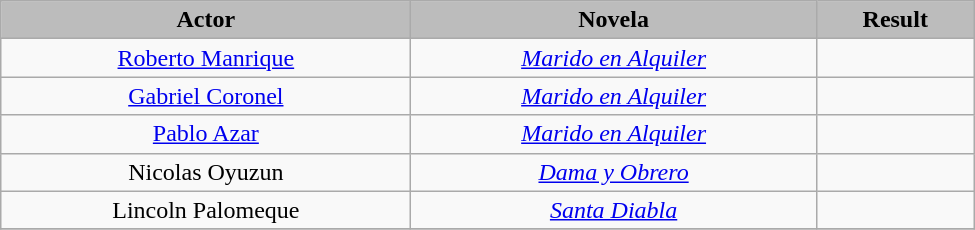<table class="wikitable" width=650px>
<tr style="text-align: center; top">
<th style="background:#bcbcbc;">Actor</th>
<th style="background:#bcbcbc;">Novela</th>
<th style="background:#bcbcbc;">Result</th>
</tr>
<tr style="text-align: center; top">
<td><a href='#'>Roberto Manrique</a></td>
<td><em><a href='#'>Marido en Alquiler</a></em></td>
<td></td>
</tr>
<tr style="text-align: center; top">
<td><a href='#'>Gabriel Coronel</a></td>
<td><em><a href='#'>Marido en Alquiler</a></em></td>
<td></td>
</tr>
<tr style="text-align: center; top">
<td><a href='#'>Pablo Azar</a></td>
<td><em><a href='#'>Marido en Alquiler</a></em></td>
<td></td>
</tr>
<tr style="text-align: center; top">
<td>Nicolas Oyuzun</td>
<td><em><a href='#'>Dama y Obrero</a></em></td>
<td></td>
</tr>
<tr style="text-align: center; top">
<td>Lincoln Palomeque</td>
<td><em><a href='#'>Santa Diabla</a></em></td>
<td></td>
</tr>
<tr style="text-align: center; top">
</tr>
</table>
